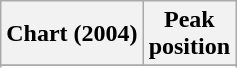<table class="wikitable sortable plainrowheaders" style="text-align:center">
<tr>
<th scope="col">Chart (2004)</th>
<th scope="col">Peak<br>position</th>
</tr>
<tr>
</tr>
<tr>
</tr>
</table>
